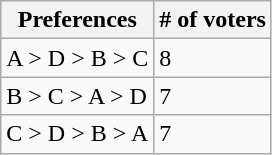<table class="wikitable">
<tr>
<th>Preferences</th>
<th># of voters</th>
</tr>
<tr>
<td>A > D > B > C</td>
<td>8</td>
</tr>
<tr>
<td>B > C > A > D</td>
<td>7</td>
</tr>
<tr>
<td>C > D > B > A</td>
<td>7</td>
</tr>
</table>
